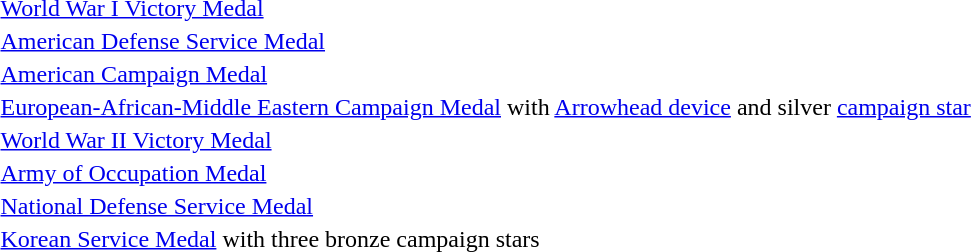<table>
<tr>
<td></td>
<td><a href='#'>World War I Victory Medal</a></td>
</tr>
<tr>
<td></td>
<td><a href='#'>American Defense Service Medal</a></td>
</tr>
<tr>
<td></td>
<td><a href='#'>American Campaign Medal</a></td>
</tr>
<tr>
<td></td>
<td><a href='#'>European-African-Middle Eastern Campaign Medal</a> with <a href='#'>Arrowhead device</a> and silver <a href='#'>campaign star</a></td>
</tr>
<tr>
<td></td>
<td><a href='#'>World War II Victory Medal</a></td>
</tr>
<tr>
<td></td>
<td><a href='#'>Army of Occupation Medal</a></td>
</tr>
<tr>
<td></td>
<td><a href='#'>National Defense Service Medal</a></td>
</tr>
<tr>
<td></td>
<td><a href='#'>Korean Service Medal</a> with three bronze campaign stars</td>
</tr>
</table>
